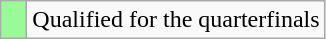<table class="wikitable">
<tr>
<td width=10px bgcolor="#98fb98"></td>
<td>Qualified for the quarterfinals</td>
</tr>
</table>
